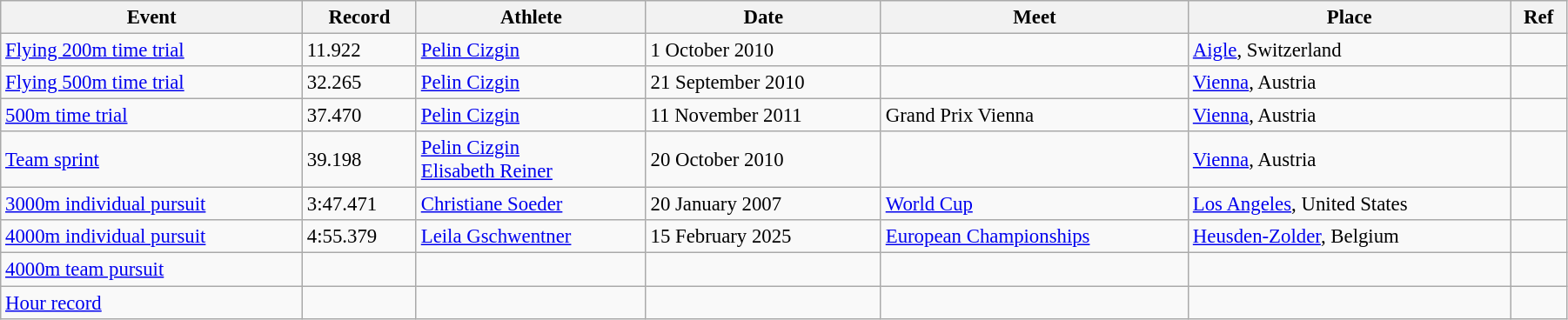<table class="wikitable" style="font-size:95%; width: 95%;">
<tr>
<th>Event</th>
<th>Record</th>
<th>Athlete</th>
<th>Date</th>
<th>Meet</th>
<th>Place</th>
<th>Ref</th>
</tr>
<tr>
<td><a href='#'>Flying 200m time trial</a></td>
<td>11.922</td>
<td><a href='#'>Pelin Cizgin</a></td>
<td>1  October 2010</td>
<td></td>
<td><a href='#'>Aigle</a>, Switzerland</td>
<td></td>
</tr>
<tr>
<td><a href='#'>Flying 500m time trial</a></td>
<td>32.265</td>
<td><a href='#'>Pelin Cizgin</a></td>
<td>21 September 2010</td>
<td></td>
<td><a href='#'>Vienna</a>, Austria</td>
<td></td>
</tr>
<tr>
<td><a href='#'>500m time trial</a></td>
<td>37.470</td>
<td><a href='#'>Pelin Cizgin</a></td>
<td>11 November 2011</td>
<td>Grand Prix Vienna</td>
<td><a href='#'>Vienna</a>, Austria</td>
<td></td>
</tr>
<tr>
<td><a href='#'>Team sprint</a></td>
<td>39.198</td>
<td><a href='#'>Pelin Cizgin</a><br><a href='#'>Elisabeth Reiner</a></td>
<td>20 October 2010</td>
<td></td>
<td><a href='#'>Vienna</a>, Austria</td>
<td></td>
</tr>
<tr>
<td><a href='#'>3000m individual pursuit</a></td>
<td>3:47.471</td>
<td><a href='#'>Christiane Soeder</a></td>
<td>20 January 2007</td>
<td><a href='#'>World Cup</a></td>
<td><a href='#'>Los Angeles</a>, United States</td>
<td></td>
</tr>
<tr>
<td><a href='#'>4000m individual pursuit</a></td>
<td>4:55.379</td>
<td><a href='#'>Leila Gschwentner</a></td>
<td>15 February 2025</td>
<td><a href='#'>European Championships</a></td>
<td><a href='#'>Heusden-Zolder</a>, Belgium</td>
<td></td>
</tr>
<tr>
<td><a href='#'>4000m team pursuit</a></td>
<td></td>
<td></td>
<td></td>
<td></td>
<td></td>
<td></td>
</tr>
<tr>
<td><a href='#'>Hour record</a></td>
<td></td>
<td></td>
<td></td>
<td></td>
<td></td>
<td></td>
</tr>
</table>
